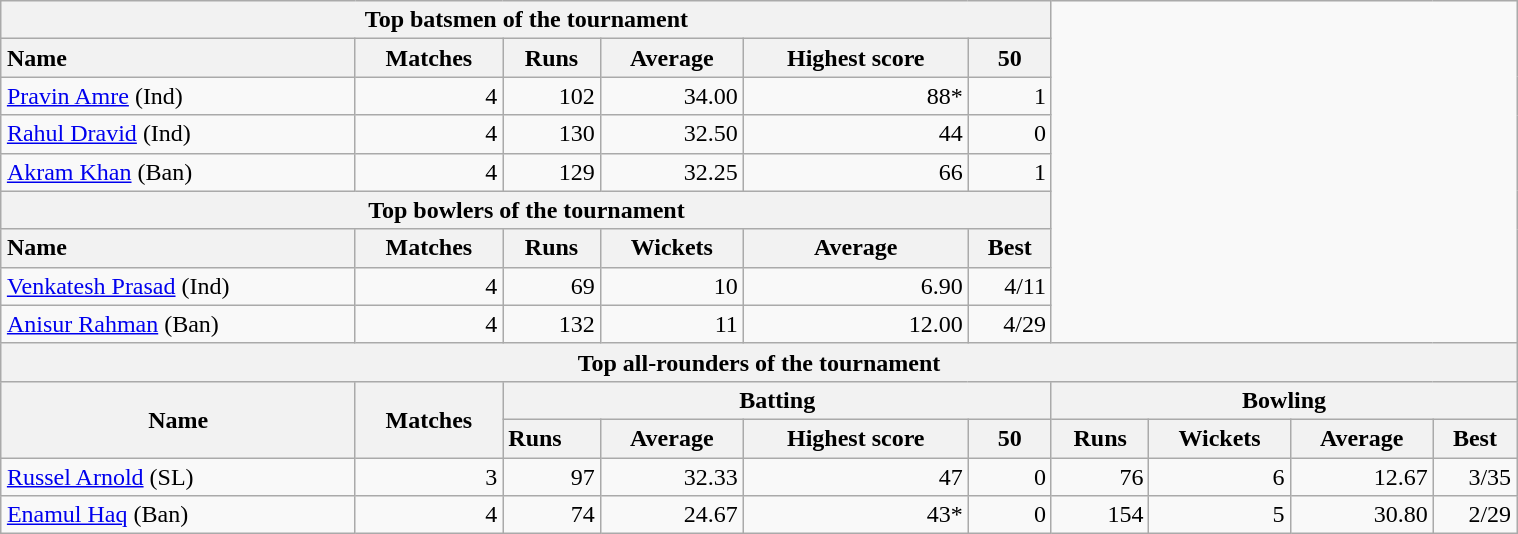<table class="wikitable"  style="margin:1em auto 1em auto; width:80%;">
<tr>
<th colspan=6>Top batsmen of the tournament</th>
</tr>
<tr>
<th style="text-align:left;">Name</th>
<th>Matches</th>
<th>Runs</th>
<th>Average</th>
<th>Highest score</th>
<th>50</th>
</tr>
<tr style="text-align:right;">
<td style="text-align:left;"><a href='#'>Pravin Amre</a> (Ind)</td>
<td>4</td>
<td>102</td>
<td>34.00</td>
<td>88*</td>
<td>1</td>
</tr>
<tr style="text-align:right;">
<td style="text-align:left;"><a href='#'>Rahul Dravid</a> (Ind)</td>
<td>4</td>
<td>130</td>
<td>32.50</td>
<td>44</td>
<td>0</td>
</tr>
<tr style="text-align:right;">
<td style="text-align:left;"><a href='#'>Akram Khan</a> (Ban)</td>
<td>4</td>
<td>129</td>
<td>32.25</td>
<td>66</td>
<td>1</td>
</tr>
<tr>
<th colspan=6>Top bowlers of the tournament</th>
</tr>
<tr>
<th style="text-align:left;">Name</th>
<th>Matches</th>
<th>Runs</th>
<th>Wickets</th>
<th>Average</th>
<th>Best</th>
</tr>
<tr style="text-align:right;">
<td style="text-align:left;"><a href='#'>Venkatesh Prasad</a> (Ind)</td>
<td>4</td>
<td>69</td>
<td>10</td>
<td>6.90</td>
<td>4/11</td>
</tr>
<tr style="text-align:right;">
<td style="text-align:left;"><a href='#'>Anisur Rahman</a> (Ban)</td>
<td>4</td>
<td>132</td>
<td>11</td>
<td>12.00</td>
<td>4/29</td>
</tr>
<tr>
<th colspan=10>Top all-rounders of the tournament</th>
</tr>
<tr>
<th rowspan=2>Name</th>
<th rowspan=2>Matches</th>
<th colspan=4>Batting</th>
<th colspan=4>Bowling</th>
</tr>
<tr>
<th style="text-align:left;">Runs</th>
<th>Average</th>
<th>Highest score</th>
<th>50</th>
<th>Runs</th>
<th>Wickets</th>
<th>Average</th>
<th>Best</th>
</tr>
<tr style="text-align:right;">
<td style="text-align:left;"><a href='#'>Russel Arnold</a> (SL)</td>
<td>3</td>
<td>97</td>
<td>32.33</td>
<td>47</td>
<td>0</td>
<td>76</td>
<td>6</td>
<td>12.67</td>
<td>3/35</td>
</tr>
<tr style="text-align:right;">
<td style="text-align:left;"><a href='#'>Enamul Haq</a> (Ban)</td>
<td>4</td>
<td>74</td>
<td>24.67</td>
<td>43*</td>
<td>0</td>
<td>154</td>
<td>5</td>
<td>30.80</td>
<td>2/29</td>
</tr>
</table>
